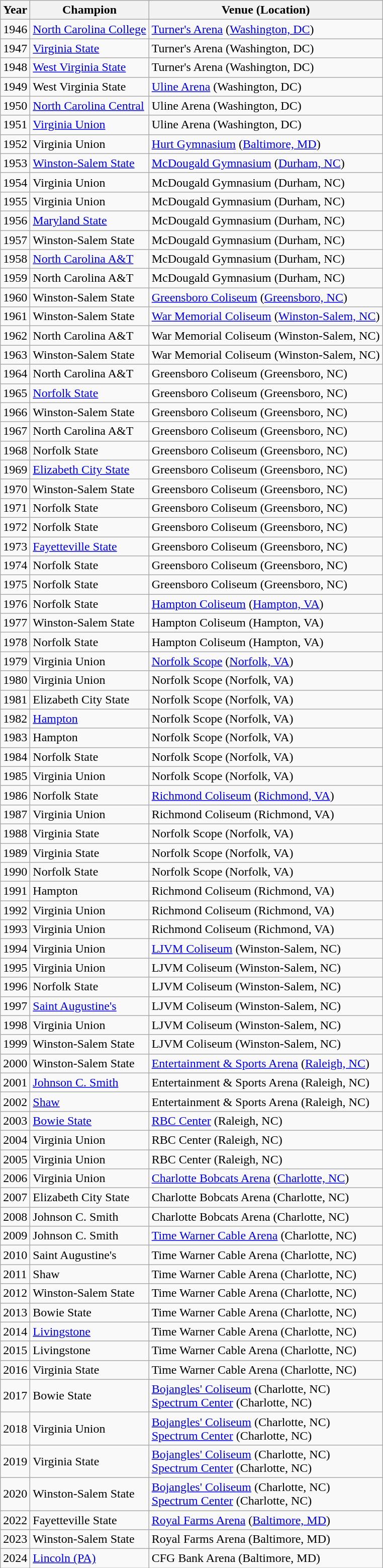<table class="wikitable sortable">
<tr>
<th>Year</th>
<th>Champion</th>
<th>Venue (Location)</th>
</tr>
<tr>
<td>1946</td>
<td><a href='#'>North Carolina College</a></td>
<td><a href='#'>Turner's Arena</a> (<a href='#'>Washington, DC</a>)</td>
</tr>
<tr>
<td>1947</td>
<td><a href='#'>Virginia State</a></td>
<td>Turner's Arena (Washington, DC)</td>
</tr>
<tr>
<td>1948</td>
<td><a href='#'>West Virginia State</a></td>
<td>Turner's Arena (Washington, DC)</td>
</tr>
<tr>
<td>1949</td>
<td>West Virginia State</td>
<td><a href='#'>Uline Arena</a> (Washington, DC)</td>
</tr>
<tr>
<td>1950</td>
<td><a href='#'>North Carolina Central</a></td>
<td>Uline Arena (Washington, DC)</td>
</tr>
<tr>
<td>1951</td>
<td><a href='#'>Virginia Union</a></td>
<td>Uline Arena (Washington, DC)</td>
</tr>
<tr>
<td>1952</td>
<td>Virginia Union</td>
<td><a href='#'>Hurt Gymnasium</a> (<a href='#'>Baltimore, MD</a>)</td>
</tr>
<tr>
<td>1953</td>
<td><a href='#'>Winston-Salem State</a></td>
<td><a href='#'>McDougald Gymnasium</a> (<a href='#'>Durham, NC</a>)</td>
</tr>
<tr>
<td>1954</td>
<td>Virginia Union</td>
<td>McDougald Gymnasium (Durham, NC)</td>
</tr>
<tr>
<td>1955</td>
<td>Virginia Union</td>
<td>McDougald Gymnasium (Durham, NC)</td>
</tr>
<tr>
<td>1956</td>
<td><a href='#'>Maryland State</a></td>
<td>McDougald Gymnasium (Durham, NC)</td>
</tr>
<tr>
<td>1957</td>
<td>Winston-Salem State</td>
<td>McDougald Gymnasium (Durham, NC)</td>
</tr>
<tr>
<td>1958</td>
<td><a href='#'>North Carolina A&T</a></td>
<td>McDougald Gymnasium (Durham, NC)</td>
</tr>
<tr>
<td>1959</td>
<td>North Carolina A&T</td>
<td>McDougald Gymnasium (Durham, NC)</td>
</tr>
<tr>
<td>1960</td>
<td>Winston-Salem State</td>
<td><a href='#'>Greensboro Coliseum</a> (<a href='#'>Greensboro, NC</a>)</td>
</tr>
<tr>
<td>1961</td>
<td>Winston-Salem State</td>
<td><a href='#'>War Memorial Coliseum</a> (<a href='#'>Winston-Salem, NC</a>)</td>
</tr>
<tr>
<td>1962</td>
<td>North Carolina A&T</td>
<td>War Memorial Coliseum (Winston-Salem, NC)</td>
</tr>
<tr>
<td>1963</td>
<td>Winston-Salem State</td>
<td>War Memorial Coliseum (Winston-Salem, NC)</td>
</tr>
<tr>
<td>1964</td>
<td>North Carolina A&T</td>
<td>Greensboro Coliseum (Greensboro, NC)</td>
</tr>
<tr>
<td>1965</td>
<td><a href='#'>Norfolk State</a></td>
<td>Greensboro Coliseum (Greensboro, NC)</td>
</tr>
<tr>
<td>1966</td>
<td>Winston-Salem State</td>
<td>Greensboro Coliseum (Greensboro, NC)</td>
</tr>
<tr>
<td>1967</td>
<td>North Carolina A&T</td>
<td>Greensboro Coliseum (Greensboro, NC)</td>
</tr>
<tr>
<td>1968</td>
<td>Norfolk State</td>
<td>Greensboro Coliseum (Greensboro, NC)</td>
</tr>
<tr>
<td>1969</td>
<td><a href='#'>Elizabeth City State</a></td>
<td>Greensboro Coliseum (Greensboro, NC)</td>
</tr>
<tr>
<td>1970</td>
<td>Winston-Salem State</td>
<td>Greensboro Coliseum (Greensboro, NC)</td>
</tr>
<tr>
<td>1971</td>
<td>Norfolk State</td>
<td>Greensboro Coliseum (Greensboro, NC)</td>
</tr>
<tr>
<td>1972</td>
<td>Norfolk State</td>
<td>Greensboro Coliseum (Greensboro, NC)</td>
</tr>
<tr>
<td>1973</td>
<td><a href='#'>Fayetteville State</a></td>
<td>Greensboro Coliseum (Greensboro, NC)</td>
</tr>
<tr>
<td>1974</td>
<td>Norfolk State</td>
<td>Greensboro Coliseum (Greensboro, NC)</td>
</tr>
<tr>
<td>1975</td>
<td>Norfolk State</td>
<td>Greensboro Coliseum (Greensboro, NC)</td>
</tr>
<tr>
<td>1976</td>
<td>Norfolk State</td>
<td><a href='#'>Hampton Coliseum</a> (<a href='#'>Hampton, VA</a>)</td>
</tr>
<tr>
<td>1977</td>
<td>Winston-Salem State</td>
<td>Hampton Coliseum (Hampton, VA)</td>
</tr>
<tr>
<td>1978</td>
<td>Norfolk State</td>
<td>Hampton Coliseum (Hampton, VA)</td>
</tr>
<tr>
<td>1979</td>
<td>Virginia Union</td>
<td><a href='#'>Norfolk Scope</a> (<a href='#'>Norfolk, VA</a>)</td>
</tr>
<tr>
<td>1980</td>
<td>Virginia Union</td>
<td>Norfolk Scope (Norfolk, VA)</td>
</tr>
<tr>
<td>1981</td>
<td>Elizabeth City State</td>
<td>Norfolk Scope (Norfolk, VA)</td>
</tr>
<tr>
<td>1982</td>
<td><a href='#'>Hampton</a></td>
<td>Norfolk Scope (Norfolk, VA)</td>
</tr>
<tr>
<td>1983</td>
<td>Hampton</td>
<td>Norfolk Scope (Norfolk, VA)</td>
</tr>
<tr>
<td>1984</td>
<td>Norfolk State</td>
<td>Norfolk Scope (Norfolk, VA)</td>
</tr>
<tr>
<td>1985</td>
<td>Virginia Union</td>
<td>Norfolk Scope (Norfolk, VA)</td>
</tr>
<tr>
<td>1986</td>
<td>Norfolk State</td>
<td><a href='#'>Richmond Coliseum</a> (<a href='#'>Richmond, VA</a>)</td>
</tr>
<tr>
<td>1987</td>
<td>Virginia Union</td>
<td>Richmond Coliseum (Richmond, VA)</td>
</tr>
<tr>
<td>1988</td>
<td>Virginia State</td>
<td>Norfolk Scope (Norfolk, VA)</td>
</tr>
<tr>
<td>1989</td>
<td>Virginia State</td>
<td>Norfolk Scope (Norfolk, VA)</td>
</tr>
<tr>
<td>1990</td>
<td>Norfolk State</td>
<td>Norfolk Scope (Norfolk, VA)</td>
</tr>
<tr>
<td>1991</td>
<td>Hampton</td>
<td>Richmond Coliseum (Richmond, VA)</td>
</tr>
<tr>
<td>1992</td>
<td>Virginia Union</td>
<td>Richmond Coliseum (Richmond, VA)</td>
</tr>
<tr>
<td>1993</td>
<td>Virginia Union</td>
<td>Richmond Coliseum (Richmond, VA)</td>
</tr>
<tr>
<td>1994</td>
<td>Virginia Union</td>
<td><a href='#'>LJVM Coliseum</a> (Winston-Salem, NC)</td>
</tr>
<tr>
<td>1995</td>
<td>Virginia Union</td>
<td>LJVM Coliseum (Winston-Salem, NC)</td>
</tr>
<tr>
<td>1996</td>
<td>Norfolk State</td>
<td>LJVM Coliseum (Winston-Salem, NC)</td>
</tr>
<tr>
<td>1997</td>
<td><a href='#'>Saint Augustine's</a></td>
<td>LJVM Coliseum (Winston-Salem, NC)</td>
</tr>
<tr>
<td>1998</td>
<td>Virginia Union</td>
<td>LJVM Coliseum (Winston-Salem, NC)</td>
</tr>
<tr>
<td>1999</td>
<td>Winston-Salem State</td>
<td>LJVM Coliseum (Winston-Salem, NC)</td>
</tr>
<tr>
<td>2000</td>
<td>Winston-Salem State</td>
<td><a href='#'>Entertainment & Sports Arena</a> (<a href='#'>Raleigh, NC</a>)</td>
</tr>
<tr>
<td>2001</td>
<td><a href='#'>Johnson C. Smith</a></td>
<td>Entertainment & Sports Arena (Raleigh, NC)</td>
</tr>
<tr>
<td>2002</td>
<td><a href='#'>Shaw</a></td>
<td>Entertainment & Sports Arena (Raleigh, NC)</td>
</tr>
<tr>
<td>2003</td>
<td><a href='#'>Bowie State</a></td>
<td><a href='#'>RBC Center</a> (Raleigh, NC)</td>
</tr>
<tr>
<td>2004</td>
<td>Virginia Union</td>
<td>RBC Center (Raleigh, NC)</td>
</tr>
<tr>
<td>2005</td>
<td>Virginia Union</td>
<td>RBC Center (Raleigh, NC)</td>
</tr>
<tr>
<td>2006</td>
<td>Virginia Union</td>
<td><a href='#'>Charlotte Bobcats Arena</a> (<a href='#'>Charlotte, NC</a>)</td>
</tr>
<tr>
<td>2007</td>
<td>Elizabeth City State</td>
<td>Charlotte Bobcats Arena (Charlotte, NC)</td>
</tr>
<tr>
<td>2008</td>
<td>Johnson C. Smith</td>
<td>Charlotte Bobcats Arena (Charlotte, NC)</td>
</tr>
<tr>
<td>2009</td>
<td>Johnson C. Smith</td>
<td><a href='#'>Time Warner Cable Arena</a> (Charlotte, NC)</td>
</tr>
<tr>
<td>2010</td>
<td>Saint Augustine's</td>
<td>Time Warner Cable Arena (Charlotte, NC)</td>
</tr>
<tr>
<td>2011</td>
<td>Shaw</td>
<td>Time Warner Cable Arena (Charlotte, NC)</td>
</tr>
<tr>
<td>2012</td>
<td>Winston-Salem State</td>
<td>Time Warner Cable Arena (Charlotte, NC)</td>
</tr>
<tr>
<td>2013</td>
<td>Bowie State</td>
<td>Time Warner Cable Arena (Charlotte, NC)</td>
</tr>
<tr>
<td>2014</td>
<td><a href='#'>Livingstone</a></td>
<td>Time Warner Cable Arena (Charlotte, NC)</td>
</tr>
<tr>
<td>2015</td>
<td>Livingstone</td>
<td>Time Warner Cable Arena (Charlotte, NC)</td>
</tr>
<tr>
<td>2016</td>
<td>Virginia State</td>
<td>Time Warner Cable Arena (Charlotte, NC)</td>
</tr>
<tr>
<td>2017</td>
<td>Bowie State</td>
<td><a href='#'>Bojangles' Coliseum</a> (Charlotte, NC)<br><a href='#'>Spectrum Center</a> (Charlotte, NC)</td>
</tr>
<tr>
<td>2018</td>
<td>Virginia Union</td>
<td><a href='#'>Bojangles' Coliseum</a> (Charlotte, NC)<br><a href='#'>Spectrum Center</a> (Charlotte, NC)</td>
</tr>
<tr>
<td>2019</td>
<td>Virginia State</td>
<td><a href='#'>Bojangles' Coliseum</a> (Charlotte, NC)<br><a href='#'>Spectrum Center</a> (Charlotte, NC)</td>
</tr>
<tr>
<td>2020</td>
<td>Winston-Salem State</td>
<td><a href='#'>Bojangles' Coliseum</a> (Charlotte, NC)<br><a href='#'>Spectrum Center</a> (Charlotte, NC)</td>
</tr>
<tr>
<td>2022</td>
<td>Fayetteville State</td>
<td><a href='#'>Royal Farms Arena</a> (<a href='#'>Baltimore, MD</a>)</td>
</tr>
<tr>
<td>2023</td>
<td>Winston-Salem State</td>
<td>Royal Farms Arena (Baltimore, MD)</td>
</tr>
<tr>
<td>2024</td>
<td><a href='#'>Lincoln (PA)</a></td>
<td>CFG Bank Arena (Baltimore, MD)</td>
</tr>
</table>
